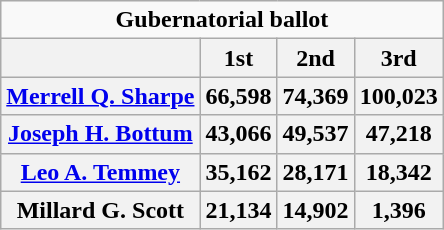<table class="wikitable" style="text-align:center">
<tr>
<td colspan="4"><strong>Gubernatorial ballot</strong></td>
</tr>
<tr>
<th></th>
<th>1st</th>
<th>2nd</th>
<th>3rd</th>
</tr>
<tr>
<th><a href='#'>Merrell Q. Sharpe</a></th>
<th>66,598</th>
<th>74,369</th>
<th>100,023</th>
</tr>
<tr>
<th><a href='#'>Joseph H. Bottum</a></th>
<th>43,066</th>
<th>49,537</th>
<th>47,218</th>
</tr>
<tr>
<th><a href='#'>Leo A. Temmey</a></th>
<th>35,162</th>
<th>28,171</th>
<th>18,342</th>
</tr>
<tr>
<th>Millard G. Scott</th>
<th>21,134</th>
<th>14,902</th>
<th>1,396</th>
</tr>
</table>
